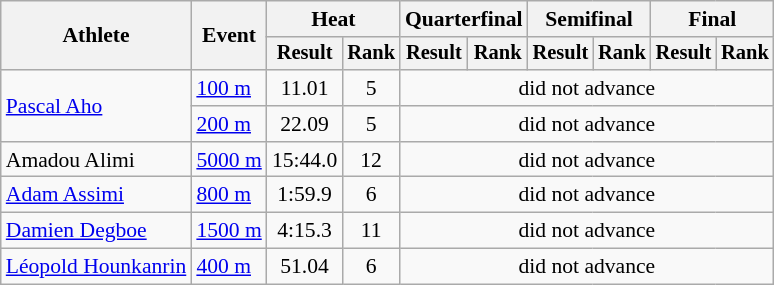<table class=wikitable style="font-size:90%">
<tr>
<th rowspan="2">Athlete</th>
<th rowspan="2">Event</th>
<th colspan="2">Heat</th>
<th colspan="2">Quarterfinal</th>
<th colspan="2">Semifinal</th>
<th colspan="2">Final</th>
</tr>
<tr style="font-size:95%">
<th>Result</th>
<th>Rank</th>
<th>Result</th>
<th>Rank</th>
<th>Result</th>
<th>Rank</th>
<th>Result</th>
<th>Rank</th>
</tr>
<tr align=center>
<td align=left rowspan=2><a href='#'>Pascal Aho</a></td>
<td align=left><a href='#'>100 m</a></td>
<td>11.01</td>
<td>5</td>
<td colspan=6>did not advance</td>
</tr>
<tr align=center>
<td align=left><a href='#'>200 m</a></td>
<td>22.09</td>
<td>5</td>
<td colspan=6>did not advance</td>
</tr>
<tr align=center>
<td align=left>Amadou Alimi</td>
<td align=left><a href='#'>5000 m</a></td>
<td>15:44.0</td>
<td>12</td>
<td colspan=6>did not advance</td>
</tr>
<tr align=center>
<td align=left><a href='#'>Adam Assimi</a></td>
<td align=left><a href='#'>800 m</a></td>
<td>1:59.9</td>
<td>6</td>
<td colspan=6>did not advance</td>
</tr>
<tr align=center>
<td align=left><a href='#'>Damien Degboe</a></td>
<td align=left><a href='#'>1500 m</a></td>
<td>4:15.3</td>
<td>11</td>
<td colspan=6>did not advance</td>
</tr>
<tr align=center>
<td align=left><a href='#'>Léopold Hounkanrin</a></td>
<td align=left><a href='#'>400 m</a></td>
<td>51.04</td>
<td>6</td>
<td colspan=6>did not advance</td>
</tr>
</table>
